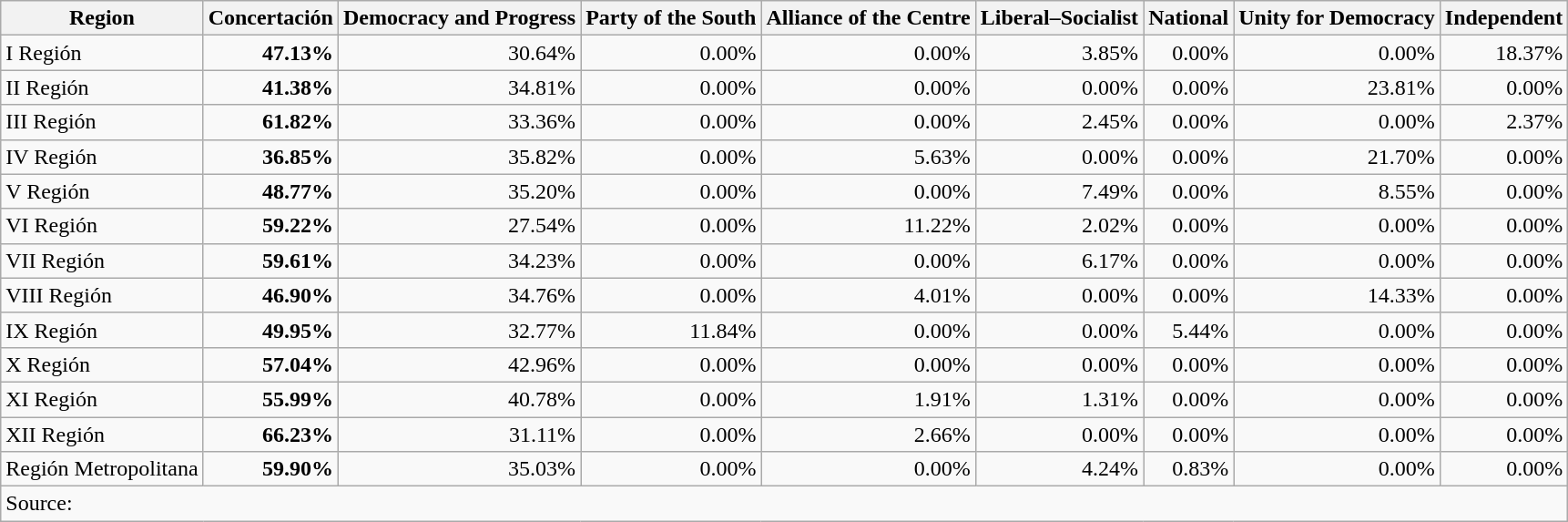<table class="wikitable sortable" style="text-align:right">
<tr>
<th>Region</th>
<th>Concertación</th>
<th>Democracy and Progress</th>
<th>Party of the South</th>
<th>Alliance of the Centre</th>
<th>Liberal–Socialist</th>
<th>National</th>
<th>Unity for Democracy</th>
<th>Independent</th>
</tr>
<tr>
<td align=left>I Región</td>
<td><strong>47.13%</strong></td>
<td>30.64%</td>
<td>0.00%</td>
<td>0.00%</td>
<td>3.85%</td>
<td>0.00%</td>
<td>0.00%</td>
<td>18.37%</td>
</tr>
<tr>
<td align=left>II Región</td>
<td><strong>41.38%</strong></td>
<td>34.81%</td>
<td>0.00%</td>
<td>0.00%</td>
<td>0.00%</td>
<td>0.00%</td>
<td>23.81%</td>
<td>0.00%</td>
</tr>
<tr>
<td align=left>III Región</td>
<td><strong>61.82%</strong></td>
<td>33.36%</td>
<td>0.00%</td>
<td>0.00%</td>
<td>2.45%</td>
<td>0.00%</td>
<td>0.00%</td>
<td>2.37%</td>
</tr>
<tr>
<td align=left>IV Región</td>
<td><strong>36.85%</strong></td>
<td>35.82%</td>
<td>0.00%</td>
<td>5.63%</td>
<td>0.00%</td>
<td>0.00%</td>
<td>21.70%</td>
<td>0.00%</td>
</tr>
<tr>
<td align=left>V Región</td>
<td><strong>48.77%</strong></td>
<td>35.20%</td>
<td>0.00%</td>
<td>0.00%</td>
<td>7.49%</td>
<td>0.00%</td>
<td>8.55%</td>
<td>0.00%</td>
</tr>
<tr>
<td align=left>VI Región</td>
<td><strong>59.22%</strong></td>
<td>27.54%</td>
<td>0.00%</td>
<td>11.22%</td>
<td>2.02%</td>
<td>0.00%</td>
<td>0.00%</td>
<td>0.00%</td>
</tr>
<tr>
<td align=left>VII Región</td>
<td><strong>59.61%</strong></td>
<td>34.23%</td>
<td>0.00%</td>
<td>0.00%</td>
<td>6.17%</td>
<td>0.00%</td>
<td>0.00%</td>
<td>0.00%</td>
</tr>
<tr>
<td align=left>VIII Región</td>
<td><strong>46.90%</strong></td>
<td>34.76%</td>
<td>0.00%</td>
<td>4.01%</td>
<td>0.00%</td>
<td>0.00%</td>
<td>14.33%</td>
<td>0.00%</td>
</tr>
<tr>
<td align=left>IX Región</td>
<td><strong>49.95%</strong></td>
<td>32.77%</td>
<td>11.84%</td>
<td>0.00%</td>
<td>0.00%</td>
<td>5.44%</td>
<td>0.00%</td>
<td>0.00%</td>
</tr>
<tr>
<td align=left>X Región</td>
<td><strong>57.04%</strong></td>
<td>42.96%</td>
<td>0.00%</td>
<td>0.00%</td>
<td>0.00%</td>
<td>0.00%</td>
<td>0.00%</td>
<td>0.00%</td>
</tr>
<tr>
<td align=left>XI Región</td>
<td><strong>55.99%</strong></td>
<td>40.78%</td>
<td>0.00%</td>
<td>1.91%</td>
<td>1.31%</td>
<td>0.00%</td>
<td>0.00%</td>
<td>0.00%</td>
</tr>
<tr>
<td align=left>XII Región</td>
<td><strong>66.23%</strong></td>
<td>31.11%</td>
<td>0.00%</td>
<td>2.66%</td>
<td>0.00%</td>
<td>0.00%</td>
<td>0.00%</td>
<td>0.00%</td>
</tr>
<tr>
<td align=left>Región Metropolitana</td>
<td><strong>59.90%</strong></td>
<td>35.03%</td>
<td>0.00%</td>
<td>0.00%</td>
<td>4.24%</td>
<td>0.83%</td>
<td>0.00%</td>
<td>0.00%</td>
</tr>
<tr class=sortbottom>
<td align=left colspan="9">Source: </td>
</tr>
</table>
